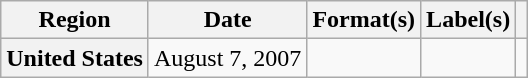<table class="wikitable plainrowheaders">
<tr>
<th scope="col">Region</th>
<th scope="col">Date</th>
<th scope="col">Format(s)</th>
<th scope="col">Label(s)</th>
<th scope="col"></th>
</tr>
<tr>
<th scope="row">United States</th>
<td>August 7, 2007</td>
<td></td>
<td></td>
<td></td>
</tr>
</table>
